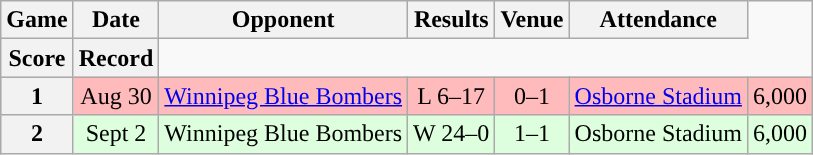<table class="wikitable" style="text-align:center">
<tr>
<th>Game</th>
<th>Date</th>
<th>Opponent</th>
<th>Results</th>
<th>Venue</th>
<th>Attendance</th>
</tr>
<tr>
<th>Score</th>
<th>Record</th>
</tr>
<tr style="background:#ffbbbb">
<th>1</th>
<td>Aug 30</td>
<td><a href='#'>Winnipeg Blue Bombers</a></td>
<td>L 6–17</td>
<td>0–1</td>
<td><a href='#'>Osborne Stadium</a></td>
<td>6,000</td>
</tr>
<tr style="background:#ddffdd">
<th>2</th>
<td>Sept 2</td>
<td>Winnipeg Blue Bombers</td>
<td>W 24–0</td>
<td>1–1</td>
<td>Osborne Stadium</td>
<td>6,000</td>
</tr>
</table>
